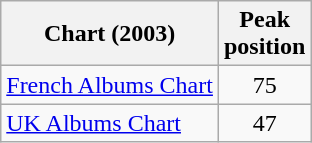<table class="wikitable sortable">
<tr>
<th>Chart (2003)</th>
<th>Peak<br>position</th>
</tr>
<tr>
<td><a href='#'>French Albums Chart</a></td>
<td style="text-align:center;">75</td>
</tr>
<tr>
<td><a href='#'>UK Albums Chart</a></td>
<td style="text-align:center;">47</td>
</tr>
</table>
